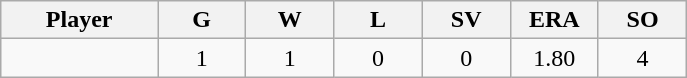<table class="wikitable sortable">
<tr>
<th bgcolor="#DDDDFF" width="16%">Player</th>
<th bgcolor="#DDDDFF" width="9%">G</th>
<th bgcolor="#DDDDFF" width="9%">W</th>
<th bgcolor="#DDDDFF" width="9%">L</th>
<th bgcolor="#DDDDFF" width="9%">SV</th>
<th bgcolor="#DDDDFF" width="9%">ERA</th>
<th bgcolor="#DDDDFF" width="9%">SO</th>
</tr>
<tr align="center">
<td></td>
<td>1</td>
<td>1</td>
<td>0</td>
<td>0</td>
<td>1.80</td>
<td>4</td>
</tr>
</table>
